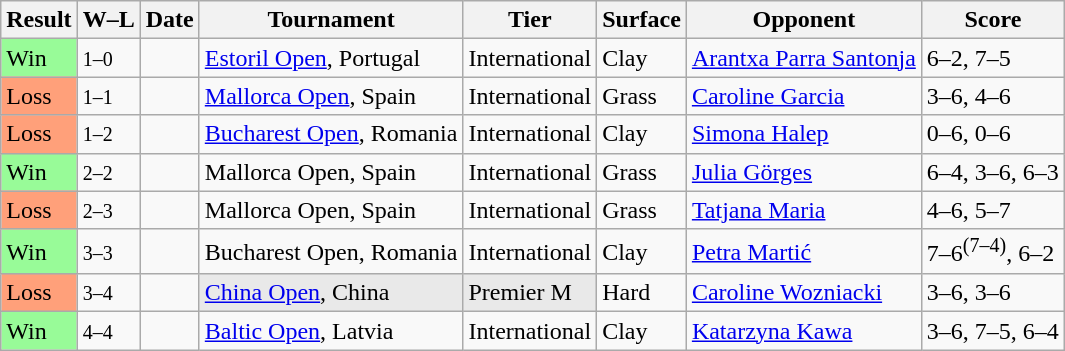<table class="sortable wikitable">
<tr>
<th>Result</th>
<th class="unsortable">W–L</th>
<th>Date</th>
<th>Tournament</th>
<th>Tier</th>
<th>Surface</th>
<th>Opponent</th>
<th class="unsortable">Score</th>
</tr>
<tr>
<td style="background:#98FB98">Win</td>
<td><small>1–0</small></td>
<td><a href='#'></a></td>
<td><a href='#'>Estoril Open</a>, Portugal</td>
<td>International</td>
<td>Clay</td>
<td> <a href='#'>Arantxa Parra Santonja</a></td>
<td>6–2, 7–5</td>
</tr>
<tr>
<td style="background:#FFA07A">Loss</td>
<td><small>1–1</small></td>
<td><a href='#'></a></td>
<td><a href='#'>Mallorca Open</a>, Spain</td>
<td>International</td>
<td>Grass</td>
<td> <a href='#'>Caroline Garcia</a></td>
<td>3–6, 4–6</td>
</tr>
<tr>
<td style="background:#FFA07A">Loss</td>
<td><small>1–2</small></td>
<td><a href='#'></a></td>
<td><a href='#'>Bucharest Open</a>, Romania</td>
<td>International</td>
<td>Clay</td>
<td> <a href='#'>Simona Halep</a></td>
<td>0–6, 0–6</td>
</tr>
<tr>
<td style="background:#98FB98">Win</td>
<td><small>2–2</small></td>
<td><a href='#'></a></td>
<td>Mallorca Open, Spain</td>
<td>International</td>
<td>Grass</td>
<td> <a href='#'>Julia Görges</a></td>
<td>6–4, 3–6, 6–3</td>
</tr>
<tr>
<td style="background:#FFA07A">Loss</td>
<td><small>2–3</small></td>
<td><a href='#'></a></td>
<td>Mallorca Open, Spain</td>
<td>International</td>
<td>Grass</td>
<td> <a href='#'>Tatjana Maria</a></td>
<td>4–6, 5–7</td>
</tr>
<tr>
<td style="background:#98FB98">Win</td>
<td><small>3–3</small></td>
<td><a href='#'></a></td>
<td>Bucharest Open, Romania</td>
<td>International</td>
<td>Clay</td>
<td> <a href='#'>Petra Martić</a></td>
<td>7–6<sup>(7–4)</sup>, 6–2</td>
</tr>
<tr>
<td style="background:#FFA07A">Loss</td>
<td><small>3–4</small></td>
<td><a href='#'></a></td>
<td style="background:#e9e9e9;"><a href='#'>China Open</a>, China</td>
<td style="background:#e9e9e9;">Premier M</td>
<td>Hard</td>
<td> <a href='#'>Caroline Wozniacki</a></td>
<td>3–6, 3–6</td>
</tr>
<tr>
<td style="background:#98FB98">Win</td>
<td><small>4–4</small></td>
<td><a href='#'></a></td>
<td><a href='#'>Baltic Open</a>, Latvia</td>
<td>International</td>
<td>Clay</td>
<td> <a href='#'>Katarzyna Kawa</a></td>
<td>3–6, 7–5, 6–4</td>
</tr>
</table>
